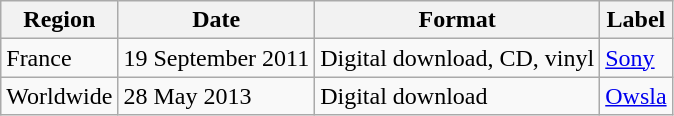<table class="wikitable">
<tr>
<th scope="col">Region</th>
<th scope="col">Date</th>
<th scope="col">Format</th>
<th scope="col">Label</th>
</tr>
<tr>
<td>France</td>
<td>19 September 2011</td>
<td>Digital download, CD, vinyl</td>
<td><a href='#'>Sony</a></td>
</tr>
<tr>
<td>Worldwide</td>
<td>28 May 2013</td>
<td>Digital download</td>
<td><a href='#'>Owsla</a></td>
</tr>
</table>
